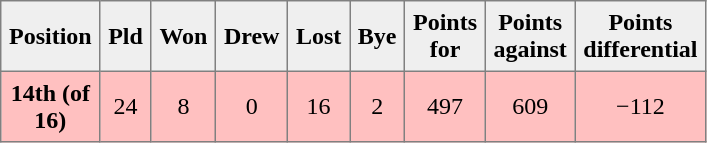<table style=border-collapse:collapse border=1 cellspacing=0 cellpadding=5>
<tr style="text-align:center; background:#efefef;">
<th width=20>Position</th>
<th width=20>Pld</th>
<th width=20>Won</th>
<th width=20>Drew</th>
<th width=20>Lost</th>
<th width=20>Bye</th>
<th width=20>Points for</th>
<th width=20>Points against</th>
<th width=25>Points differential</th>
</tr>
<tr style="text-align:center; background:#ffc0c0;">
<td><strong>14th (of 16)</strong></td>
<td>24</td>
<td>8</td>
<td>0</td>
<td>16</td>
<td>2</td>
<td>497</td>
<td>609</td>
<td>−112</td>
</tr>
</table>
